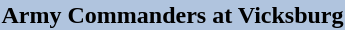<table align=right>
<tr>
<th style="background:#b0c4de;">Army Commanders at Vicksburg</th>
</tr>
<tr>
<td></td>
</tr>
</table>
